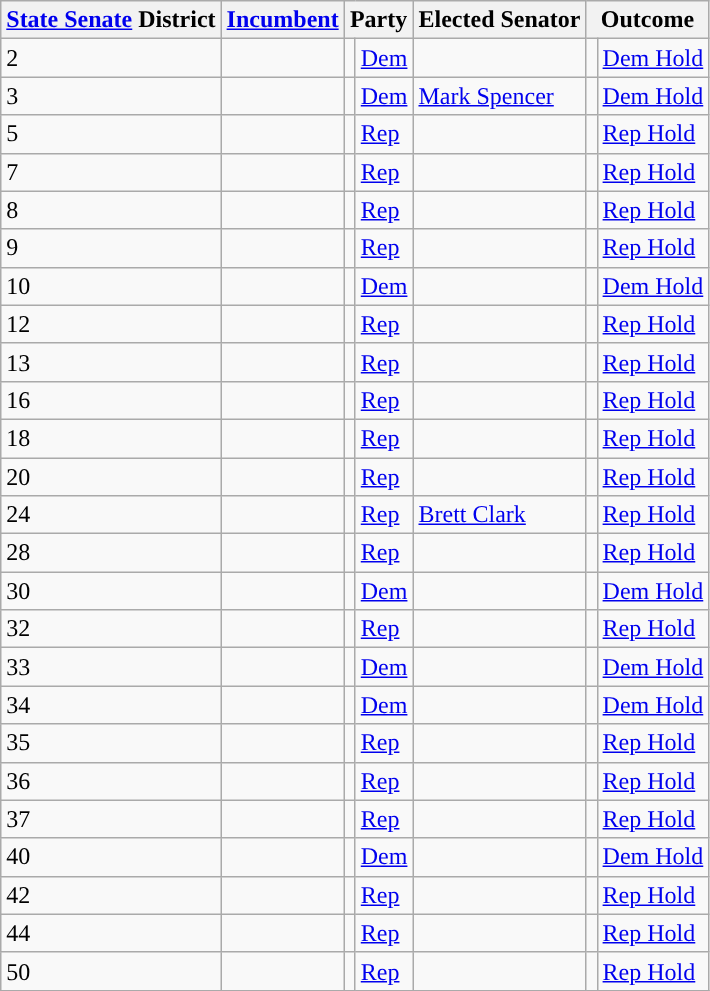<table class="wikitable sortable">
<tr>
<th><a href='#'>State Senate</a> District</th>
<th><a href='#'>Incumbent</a></th>
<th colspan="2">Party</th>
<th>Elected Senator</th>
<th colspan="2">Outcome</th>
</tr>
<tr>
<td>2</td>
<td></td>
<td style="background:"></td>
<td><a href='#'>Dem</a></td>
<td></td>
<td style="background:"></td>
<td><a href='#'>Dem Hold</a></td>
</tr>
<tr>
<td>3</td>
<td></td>
<td style="background:"></td>
<td><a href='#'>Dem</a></td>
<td><a href='#'>Mark Spencer</a></td>
<td style="background:"></td>
<td><a href='#'>Dem Hold</a></td>
</tr>
<tr>
<td>5</td>
<td></td>
<td style="background:"></td>
<td><a href='#'>Rep</a></td>
<td></td>
<td style="background:"></td>
<td><a href='#'>Rep Hold</a></td>
</tr>
<tr>
<td>7</td>
<td></td>
<td style="background:"></td>
<td><a href='#'>Rep</a></td>
<td></td>
<td style="background:"></td>
<td><a href='#'>Rep Hold</a></td>
</tr>
<tr>
<td>8</td>
<td></td>
<td style="background:"></td>
<td><a href='#'>Rep</a></td>
<td></td>
<td style="background:"></td>
<td><a href='#'>Rep Hold</a></td>
</tr>
<tr>
<td>9</td>
<td></td>
<td style="background:"></td>
<td><a href='#'>Rep</a></td>
<td></td>
<td style="background:"></td>
<td><a href='#'>Rep Hold</a></td>
</tr>
<tr>
<td>10</td>
<td></td>
<td style="background:"></td>
<td><a href='#'>Dem</a></td>
<td></td>
<td style="background:"></td>
<td><a href='#'>Dem Hold</a></td>
</tr>
<tr>
<td>12</td>
<td></td>
<td style="background:"></td>
<td><a href='#'>Rep</a></td>
<td></td>
<td style="background:"></td>
<td><a href='#'>Rep Hold</a></td>
</tr>
<tr>
<td>13</td>
<td></td>
<td style="background:"></td>
<td><a href='#'>Rep</a></td>
<td></td>
<td style="background:"></td>
<td><a href='#'>Rep Hold</a></td>
</tr>
<tr>
<td>16</td>
<td></td>
<td style="background:"></td>
<td><a href='#'>Rep</a></td>
<td></td>
<td style="background:"></td>
<td><a href='#'>Rep Hold</a></td>
</tr>
<tr>
<td>18</td>
<td></td>
<td style="background:"></td>
<td><a href='#'>Rep</a></td>
<td></td>
<td style="background:"></td>
<td><a href='#'>Rep Hold</a></td>
</tr>
<tr>
<td>20</td>
<td></td>
<td style="background:"></td>
<td><a href='#'>Rep</a></td>
<td></td>
<td style="background:"></td>
<td><a href='#'>Rep Hold</a></td>
</tr>
<tr>
<td>24</td>
<td></td>
<td style="background:"></td>
<td><a href='#'>Rep</a></td>
<td><a href='#'>Brett Clark</a></td>
<td style="background:"></td>
<td><a href='#'>Rep Hold</a></td>
</tr>
<tr>
<td>28</td>
<td></td>
<td style="background:"></td>
<td><a href='#'>Rep</a></td>
<td></td>
<td style="background:"></td>
<td><a href='#'>Rep Hold</a></td>
</tr>
<tr>
<td>30</td>
<td></td>
<td style="background:"></td>
<td><a href='#'>Dem</a></td>
<td></td>
<td style="background:"></td>
<td><a href='#'>Dem Hold</a></td>
</tr>
<tr>
<td>32</td>
<td></td>
<td style="background:"></td>
<td><a href='#'>Rep</a></td>
<td></td>
<td style="background:"></td>
<td><a href='#'>Rep Hold</a></td>
</tr>
<tr>
<td>33</td>
<td></td>
<td style="background:"></td>
<td><a href='#'>Dem</a></td>
<td></td>
<td style="background:"></td>
<td><a href='#'>Dem Hold</a></td>
</tr>
<tr>
<td>34</td>
<td></td>
<td style="background:"></td>
<td><a href='#'>Dem</a></td>
<td></td>
<td style="background:"></td>
<td><a href='#'>Dem Hold</a></td>
</tr>
<tr>
<td>35</td>
<td></td>
<td style="background:"></td>
<td><a href='#'>Rep</a></td>
<td></td>
<td style="background:"></td>
<td><a href='#'>Rep Hold</a></td>
</tr>
<tr>
<td>36</td>
<td></td>
<td style="background:"></td>
<td><a href='#'>Rep</a></td>
<td></td>
<td style="background:"></td>
<td><a href='#'>Rep Hold</a></td>
</tr>
<tr>
<td>37</td>
<td></td>
<td style="background:"></td>
<td><a href='#'>Rep</a></td>
<td></td>
<td style="background:"></td>
<td><a href='#'>Rep Hold</a></td>
</tr>
<tr>
<td>40</td>
<td></td>
<td style="background:"></td>
<td><a href='#'>Dem</a></td>
<td></td>
<td style="background:"></td>
<td><a href='#'>Dem Hold</a></td>
</tr>
<tr>
<td>42</td>
<td></td>
<td style="background:"></td>
<td><a href='#'>Rep</a></td>
<td></td>
<td style="background:"></td>
<td><a href='#'>Rep Hold</a></td>
</tr>
<tr>
<td>44</td>
<td></td>
<td style="background:"></td>
<td><a href='#'>Rep</a></td>
<td></td>
<td style="background:"></td>
<td><a href='#'>Rep Hold</a></td>
</tr>
<tr>
<td>50</td>
<td></td>
<td style="background:"></td>
<td><a href='#'>Rep</a></td>
<td></td>
<td style="background:"></td>
<td><a href='#'>Rep Hold</a></td>
</tr>
<tr>
</tr>
</table>
